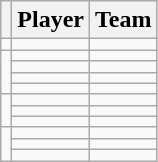<table class="wikitable">
<tr>
<th></th>
<th>Player</th>
<th>Team</th>
</tr>
<tr>
<td></td>
<td align="left"></td>
<td align="left"></td>
</tr>
<tr>
<td rowspan="4"></td>
<td align="left"></td>
<td align="left"></td>
</tr>
<tr>
<td align="left"></td>
<td align="left"></td>
</tr>
<tr>
<td align="left"></td>
<td align="left"></td>
</tr>
<tr>
<td align="left"></td>
<td align="left"></td>
</tr>
<tr>
<td rowspan="3"></td>
<td align="left"></td>
<td align="left"></td>
</tr>
<tr>
<td align="left"></td>
<td align="left"></td>
</tr>
<tr>
<td align="left"></td>
<td align="left"></td>
</tr>
<tr>
<td rowspan="3"></td>
<td align="left"></td>
<td align="left"></td>
</tr>
<tr>
<td align="left"></td>
<td align="left"></td>
</tr>
<tr>
<td align="left"></td>
<td align="left"></td>
</tr>
</table>
